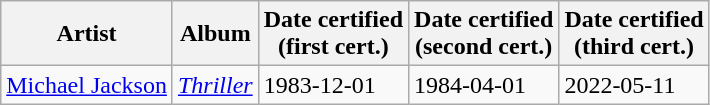<table class="wikitable sortable">
<tr>
<th>Artist</th>
<th>Album</th>
<th>Date certified<br>(first cert.)</th>
<th>Date certified<br>(second cert.)</th>
<th>Date certified<br>(third cert.)</th>
</tr>
<tr>
<td><a href='#'>Michael Jackson</a></td>
<td><em><a href='#'>Thriller</a></em></td>
<td>1983-12-01</td>
<td>1984-04-01</td>
<td>2022-05-11</td>
</tr>
</table>
